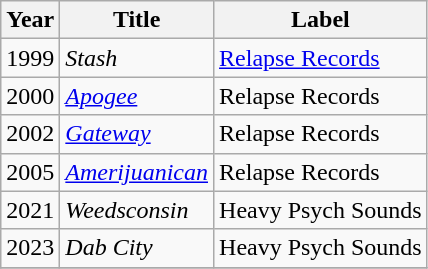<table class="wikitable">
<tr>
<th>Year</th>
<th>Title</th>
<th>Label</th>
</tr>
<tr>
<td>1999</td>
<td><em>Stash</em></td>
<td><a href='#'>Relapse Records</a></td>
</tr>
<tr>
<td>2000</td>
<td><em><a href='#'>Apogee</a></em></td>
<td>Relapse Records</td>
</tr>
<tr>
<td>2002</td>
<td><em><a href='#'>Gateway</a></em></td>
<td>Relapse Records</td>
</tr>
<tr>
<td>2005</td>
<td><em><a href='#'>Amerijuanican</a></em></td>
<td>Relapse Records</td>
</tr>
<tr>
<td>2021</td>
<td><em>Weedsconsin</em></td>
<td>Heavy Psych Sounds</td>
</tr>
<tr>
<td>2023</td>
<td><em>Dab City</em></td>
<td>Heavy Psych Sounds</td>
</tr>
<tr>
</tr>
</table>
